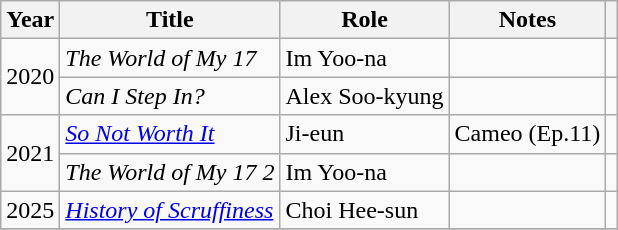<table class="wikitable sortable">
<tr>
<th>Year</th>
<th>Title</th>
<th scope="col" class="unsortable">Role</th>
<th scope="col" class="unsortable">Notes</th>
<th scope="col" class="unsortable"></th>
</tr>
<tr>
<td rowspan="2">2020</td>
<td><em>The World of My 17</em></td>
<td>Im Yoo-na</td>
<td></td>
<td></td>
</tr>
<tr>
<td><em>Can I Step In?</em></td>
<td>Alex Soo-kyung</td>
<td></td>
<td></td>
</tr>
<tr>
<td rowspan="2">2021</td>
<td><em><a href='#'>So Not Worth It</a></em></td>
<td>Ji-eun</td>
<td>Cameo (Ep.11)</td>
<td></td>
</tr>
<tr>
<td><em>The World of My 17 2</em></td>
<td>Im Yoo-na</td>
<td></td>
<td></td>
</tr>
<tr>
<td>2025</td>
<td><em><a href='#'>History of Scruffiness</a></em></td>
<td>Choi Hee-sun</td>
<td></td>
<td></td>
</tr>
<tr>
</tr>
</table>
